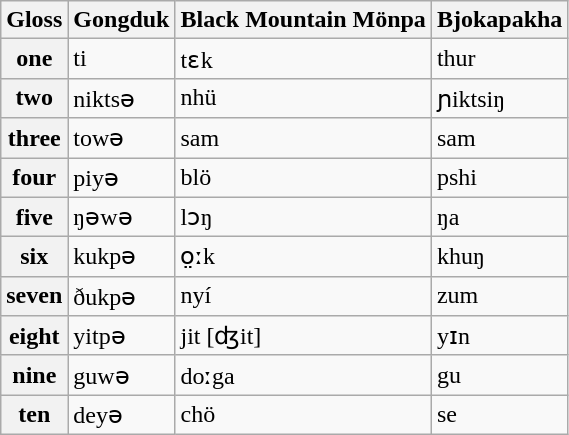<table class="wikitable sortable">
<tr>
<th>Gloss</th>
<th>Gongduk</th>
<th>Black Mountain Mönpa</th>
<th>Bjokapakha</th>
</tr>
<tr>
<th>one</th>
<td>ti</td>
<td>tɛk</td>
<td>thur</td>
</tr>
<tr>
<th>two</th>
<td>niktsə</td>
<td>nhü</td>
<td>ɲiktsiŋ</td>
</tr>
<tr>
<th>three</th>
<td>towə</td>
<td>sam</td>
<td>sam</td>
</tr>
<tr>
<th>four</th>
<td>piyə</td>
<td>blö</td>
<td>pshi</td>
</tr>
<tr>
<th>five</th>
<td>ŋəwə</td>
<td>lɔŋ</td>
<td>ŋa</td>
</tr>
<tr>
<th>six</th>
<td>kukpə</td>
<td>o̤ːk</td>
<td>khuŋ</td>
</tr>
<tr>
<th>seven</th>
<td>ðukpə</td>
<td>nyí</td>
<td>zum</td>
</tr>
<tr>
<th>eight</th>
<td>yitpə</td>
<td>jit [ʤit]</td>
<td>yɪn</td>
</tr>
<tr>
<th>nine</th>
<td>guwə</td>
<td>doːga</td>
<td>gu</td>
</tr>
<tr>
<th>ten</th>
<td>deyə</td>
<td>chö</td>
<td>se</td>
</tr>
</table>
